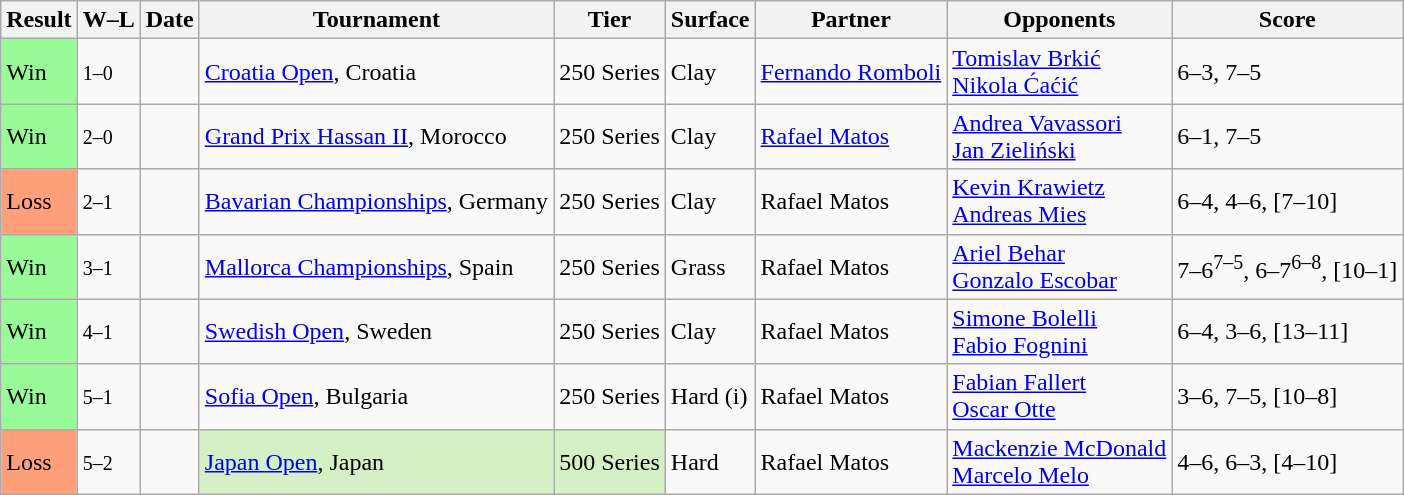<table class="sortable wikitable">
<tr>
<th>Result</th>
<th class="unsortable">W–L</th>
<th>Date</th>
<th>Tournament</th>
<th>Tier</th>
<th>Surface</th>
<th>Partner</th>
<th>Opponents</th>
<th class="unsortable">Score</th>
</tr>
<tr>
<td bgcolor=98fb98>Win</td>
<td><small>1–0</small></td>
<td><a href='#'></a></td>
<td><a href='#'>Croatia Open</a>, Croatia</td>
<td>250 Series</td>
<td>Clay</td>
<td> <a href='#'>Fernando Romboli</a></td>
<td> <a href='#'>Tomislav Brkić</a><br> <a href='#'>Nikola Ćaćić</a></td>
<td>6–3, 7–5</td>
</tr>
<tr>
<td bgcolor=98fb98>Win</td>
<td><small>2–0</small></td>
<td><a href='#'></a></td>
<td><a href='#'>Grand Prix Hassan II</a>, Morocco</td>
<td>250 Series</td>
<td>Clay</td>
<td> <a href='#'>Rafael Matos</a></td>
<td> <a href='#'>Andrea Vavassori</a><br> <a href='#'>Jan Zieliński</a></td>
<td>6–1, 7–5</td>
</tr>
<tr>
<td bgcolor=ffa07a>Loss</td>
<td><small>2–1</small></td>
<td><a href='#'></a></td>
<td><a href='#'>Bavarian Championships</a>, Germany</td>
<td>250 Series</td>
<td>Clay</td>
<td> Rafael Matos</td>
<td> <a href='#'>Kevin Krawietz</a><br> <a href='#'>Andreas Mies</a></td>
<td>6–4, 4–6, [7–10]</td>
</tr>
<tr>
<td bgcolor=98fb98>Win</td>
<td><small>3–1</small></td>
<td><a href='#'></a></td>
<td><a href='#'>Mallorca Championships</a>, Spain</td>
<td>250 Series</td>
<td>Grass</td>
<td> Rafael Matos</td>
<td> <a href='#'>Ariel Behar</a><br> <a href='#'>Gonzalo Escobar</a></td>
<td>7–6<sup>7–5</sup>, 6–7<sup>6–8</sup>, [10–1]</td>
</tr>
<tr>
<td bgcolor=98fb98>Win</td>
<td><small>4–1</small></td>
<td><a href='#'></a></td>
<td><a href='#'>Swedish Open</a>, Sweden</td>
<td>250 Series</td>
<td>Clay</td>
<td> Rafael Matos</td>
<td> <a href='#'>Simone Bolelli</a><br> <a href='#'>Fabio Fognini</a></td>
<td>6–4, 3–6, [13–11]</td>
</tr>
<tr>
<td bgcolor=98fb98>Win</td>
<td><small>5–1</small></td>
<td><a href='#'></a></td>
<td><a href='#'>Sofia Open</a>, Bulgaria</td>
<td>250 Series</td>
<td>Hard (i)</td>
<td> Rafael Matos</td>
<td> <a href='#'>Fabian Fallert</a><br> <a href='#'>Oscar Otte</a></td>
<td>3–6, 7–5, [10–8]</td>
</tr>
<tr>
<td bgcolor=FFA07A>Loss</td>
<td><small>5–2</small></td>
<td><a href='#'></a></td>
<td style="background:#d4f1c5;"><a href='#'>Japan Open</a>, Japan</td>
<td style="background:#d4f1c5;">500 Series</td>
<td>Hard</td>
<td> Rafael Matos</td>
<td> <a href='#'>Mackenzie McDonald</a><br> <a href='#'>Marcelo Melo</a></td>
<td>4–6, 6–3, [4–10]</td>
</tr>
</table>
